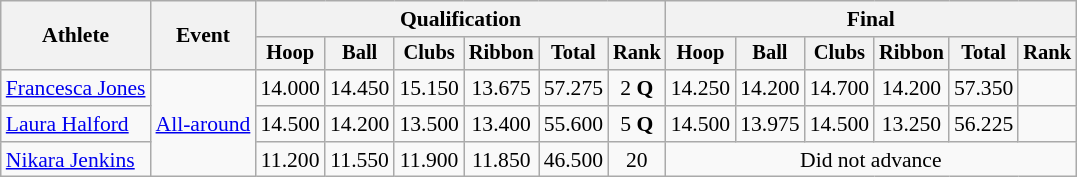<table class=wikitable style="font-size:90%">
<tr>
<th rowspan="2">Athlete</th>
<th rowspan="2">Event</th>
<th colspan=6>Qualification</th>
<th colspan=6>Final</th>
</tr>
<tr style="font-size:95%">
<th>Hoop</th>
<th>Ball</th>
<th>Clubs</th>
<th>Ribbon</th>
<th>Total</th>
<th>Rank</th>
<th>Hoop</th>
<th>Ball</th>
<th>Clubs</th>
<th>Ribbon</th>
<th>Total</th>
<th>Rank</th>
</tr>
<tr align=center>
<td align=left><a href='#'>Francesca Jones</a></td>
<td align=left rowspan=3><a href='#'>All-around</a></td>
<td>14.000</td>
<td>14.450</td>
<td>15.150</td>
<td>13.675</td>
<td>57.275</td>
<td>2 <strong>Q</strong></td>
<td>14.250</td>
<td>14.200</td>
<td>14.700</td>
<td>14.200</td>
<td>57.350</td>
<td></td>
</tr>
<tr align=center>
<td align=left><a href='#'>Laura Halford</a></td>
<td>14.500</td>
<td>14.200</td>
<td>13.500</td>
<td>13.400</td>
<td>55.600</td>
<td>5 <strong>Q</strong></td>
<td>14.500</td>
<td>13.975</td>
<td>14.500</td>
<td>13.250</td>
<td>56.225</td>
<td></td>
</tr>
<tr align=center>
<td align=left><a href='#'>Nikara Jenkins</a></td>
<td>11.200</td>
<td>11.550</td>
<td>11.900</td>
<td>11.850</td>
<td>46.500</td>
<td>20</td>
<td colspan=6>Did not advance</td>
</tr>
</table>
